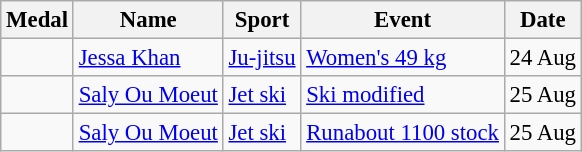<table class="wikitable sortable"  style="font-size:95%">
<tr>
<th>Medal</th>
<th>Name</th>
<th>Sport</th>
<th>Event</th>
<th>Date</th>
</tr>
<tr>
<td></td>
<td><a href='#'>Jessa Khan</a></td>
<td><a href='#'>Ju-jitsu</a></td>
<td><a href='#'>Women's 49 kg</a></td>
<td>24 Aug</td>
</tr>
<tr>
<td></td>
<td><a href='#'>Saly Ou Moeut</a></td>
<td><a href='#'>Jet ski</a></td>
<td><a href='#'>Ski modified</a></td>
<td>25 Aug</td>
</tr>
<tr>
<td></td>
<td><a href='#'>Saly Ou Moeut</a></td>
<td><a href='#'>Jet ski</a></td>
<td><a href='#'>Runabout 1100 stock</a></td>
<td>25 Aug</td>
</tr>
</table>
